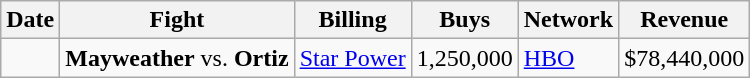<table class="wikitable sortable">
<tr>
<th>Date</th>
<th>Fight</th>
<th>Billing</th>
<th>Buys</th>
<th>Network</th>
<th>Revenue</th>
</tr>
<tr>
<td></td>
<td><strong>Mayweather</strong> vs. <strong>Ortiz</strong></td>
<td><a href='#'>Star Power</a></td>
<td>1,250,000</td>
<td><a href='#'>HBO</a></td>
<td>$78,440,000</td>
</tr>
</table>
